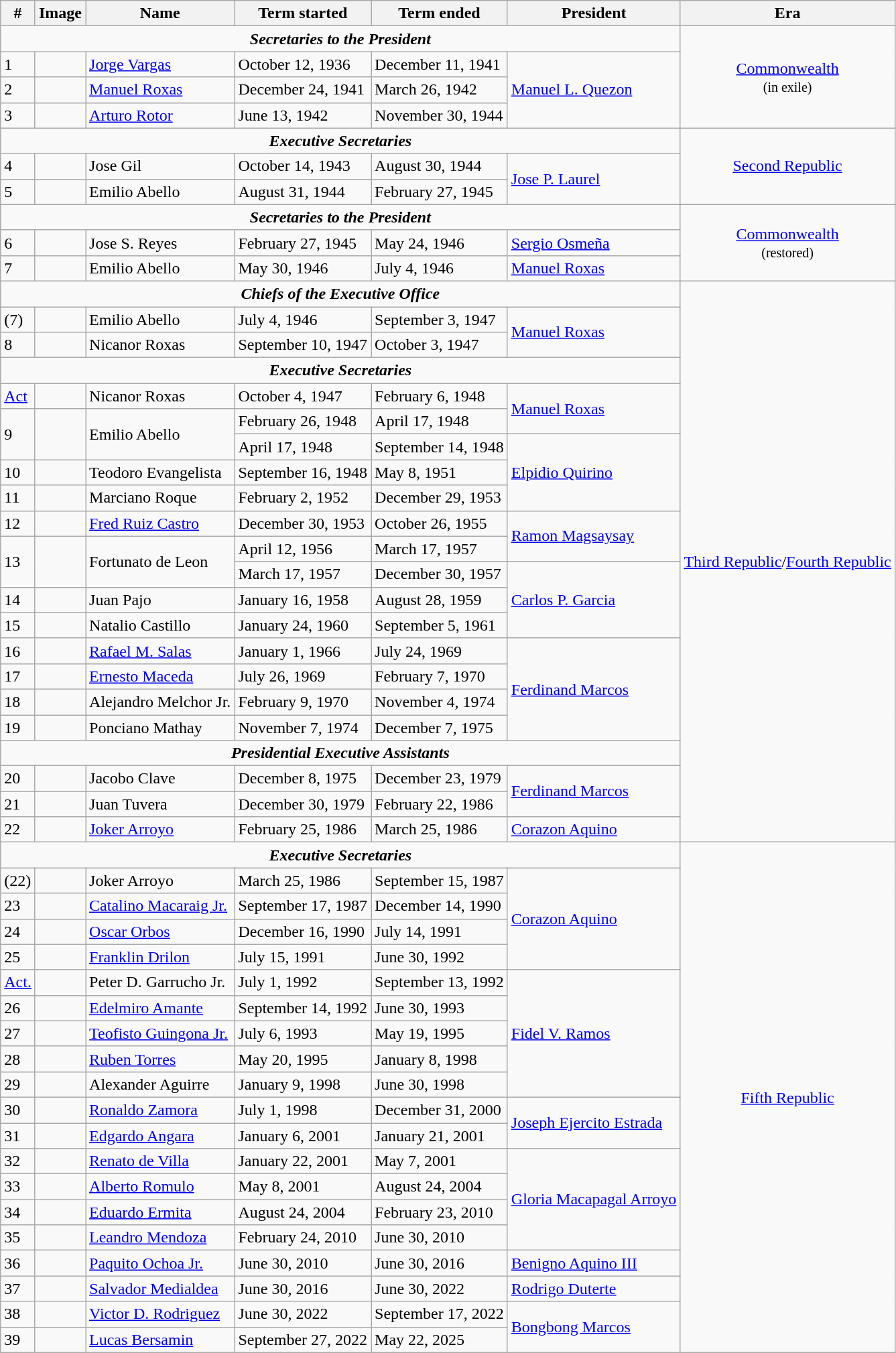<table class="wikitable" border="1">
<tr>
<th>#</th>
<th>Image</th>
<th>Name</th>
<th>Term started</th>
<th>Term ended</th>
<th>President</th>
<th>Era</th>
</tr>
<tr>
<td colspan=6 align=center><strong><em>Secretaries to the President</em></strong></td>
<td rowspan=4 align=center><a href='#'>Commonwealth</a><br><small>(in exile)</small></td>
</tr>
<tr>
<td>1</td>
<td></td>
<td><a href='#'>Jorge Vargas</a></td>
<td>October 12, 1936</td>
<td>December 11, 1941</td>
<td rowspan=3><a href='#'>Manuel L. Quezon</a></td>
</tr>
<tr>
<td>2</td>
<td></td>
<td><a href='#'>Manuel Roxas</a></td>
<td>December 24, 1941</td>
<td>March 26, 1942</td>
</tr>
<tr>
<td>3</td>
<td></td>
<td><a href='#'>Arturo Rotor</a></td>
<td>June 13, 1942</td>
<td>November 30, 1944</td>
</tr>
<tr>
<td colspan=6 align=center><strong><em>Executive Secretaries</em></strong></td>
<td rowspan=3 align=center><a href='#'>Second Republic</a></td>
</tr>
<tr>
<td>4</td>
<td></td>
<td>Jose Gil</td>
<td>October 14, 1943</td>
<td>August 30, 1944</td>
<td rowspan=2><a href='#'>Jose P. Laurel</a></td>
</tr>
<tr>
<td>5</td>
<td></td>
<td>Emilio Abello</td>
<td>August 31, 1944</td>
<td>February 27, 1945</td>
</tr>
<tr>
</tr>
<tr>
<td colspan=6 align=center><strong><em>Secretaries to the President</em></strong></td>
<td rowspan=3 align=center><a href='#'>Commonwealth</a><br><small>(restored)</small></td>
</tr>
<tr>
<td>6</td>
<td></td>
<td>Jose S. Reyes</td>
<td>February 27, 1945</td>
<td>May 24, 1946</td>
<td><a href='#'>Sergio Osmeña</a></td>
</tr>
<tr>
<td>7</td>
<td></td>
<td>Emilio Abello</td>
<td>May 30, 1946</td>
<td>July 4, 1946</td>
<td><a href='#'>Manuel Roxas</a></td>
</tr>
<tr>
<td colspan=6 align=center><strong><em>Chiefs of the Executive Office</em></strong></td>
<td rowspan=22 align=center><a href='#'>Third Republic</a>/<a href='#'>Fourth Republic</a></td>
</tr>
<tr>
<td>(7)</td>
<td></td>
<td>Emilio Abello</td>
<td>July 4, 1946</td>
<td>September 3, 1947</td>
<td rowspan=2><a href='#'>Manuel Roxas</a></td>
</tr>
<tr>
<td>8</td>
<td></td>
<td>Nicanor Roxas</td>
<td>September 10, 1947</td>
<td>October 3, 1947</td>
</tr>
<tr>
<td colspan=6 align=center><strong><em>Executive Secretaries</em></strong></td>
</tr>
<tr>
<td><a href='#'>Act</a></td>
<td></td>
<td>Nicanor Roxas</td>
<td>October 4, 1947</td>
<td>February 6, 1948</td>
<td rowspan=2><a href='#'>Manuel Roxas</a></td>
</tr>
<tr>
<td rowspan=2>9</td>
<td rowspan=2></td>
<td rowspan=2>Emilio Abello</td>
<td>February 26, 1948</td>
<td>April 17, 1948</td>
</tr>
<tr>
<td>April 17, 1948</td>
<td>September 14, 1948</td>
<td rowspan=3><a href='#'>Elpidio Quirino</a></td>
</tr>
<tr>
<td>10</td>
<td></td>
<td>Teodoro Evangelista</td>
<td>September 16, 1948</td>
<td>May 8, 1951</td>
</tr>
<tr>
<td>11</td>
<td></td>
<td>Marciano Roque</td>
<td>February 2, 1952</td>
<td>December 29, 1953</td>
</tr>
<tr>
<td>12</td>
<td></td>
<td><a href='#'>Fred Ruiz Castro</a></td>
<td>December 30, 1953</td>
<td>October 26, 1955</td>
<td rowspan=2><a href='#'>Ramon Magsaysay</a></td>
</tr>
<tr>
<td rowspan=2>13</td>
<td rowspan=2></td>
<td rowspan=2>Fortunato de Leon</td>
<td>April 12, 1956</td>
<td>March 17, 1957</td>
</tr>
<tr>
<td>March 17, 1957</td>
<td>December 30, 1957</td>
<td rowspan=3><a href='#'>Carlos P. Garcia</a></td>
</tr>
<tr>
<td>14</td>
<td></td>
<td>Juan Pajo</td>
<td>January 16, 1958</td>
<td>August 28, 1959</td>
</tr>
<tr>
<td>15</td>
<td></td>
<td>Natalio Castillo</td>
<td>January 24, 1960</td>
<td>September 5, 1961</td>
</tr>
<tr>
<td>16</td>
<td></td>
<td><a href='#'>Rafael M. Salas</a></td>
<td>January 1, 1966</td>
<td>July 24, 1969</td>
<td rowspan=4><a href='#'>Ferdinand Marcos</a></td>
</tr>
<tr>
<td>17</td>
<td></td>
<td><a href='#'>Ernesto Maceda</a></td>
<td>July 26, 1969</td>
<td>February 7, 1970</td>
</tr>
<tr>
<td>18</td>
<td></td>
<td>Alejandro Melchor Jr.</td>
<td>February 9, 1970</td>
<td>November 4, 1974</td>
</tr>
<tr>
<td>19</td>
<td></td>
<td>Ponciano Mathay</td>
<td>November 7, 1974</td>
<td>December 7, 1975</td>
</tr>
<tr>
<td colspan=6 align=center><strong><em>Presidential Executive Assistants</em></strong></td>
</tr>
<tr>
<td>20</td>
<td></td>
<td>Jacobo Clave</td>
<td>December 8, 1975</td>
<td>December 23, 1979</td>
<td rowspan=2><a href='#'>Ferdinand Marcos</a></td>
</tr>
<tr>
<td>21</td>
<td></td>
<td>Juan Tuvera</td>
<td>December 30, 1979</td>
<td>February 22, 1986</td>
</tr>
<tr>
<td>22</td>
<td></td>
<td><a href='#'>Joker Arroyo</a></td>
<td>February 25, 1986</td>
<td>March 25, 1986</td>
<td><a href='#'>Corazon Aquino</a></td>
</tr>
<tr>
<td colspan=6 align=center><strong><em>Executive Secretaries</em></strong></td>
<td rowspan="21" align="center"><a href='#'>Fifth Republic</a></td>
</tr>
<tr>
<td>(22)</td>
<td></td>
<td>Joker Arroyo</td>
<td>March 25, 1986</td>
<td>September 15, 1987</td>
<td rowspan=4><a href='#'>Corazon Aquino</a></td>
</tr>
<tr>
<td>23</td>
<td></td>
<td><a href='#'>Catalino Macaraig Jr.</a></td>
<td>September 17, 1987</td>
<td>December 14, 1990</td>
</tr>
<tr>
<td>24</td>
<td></td>
<td><a href='#'>Oscar Orbos</a></td>
<td>December 16, 1990</td>
<td>July 14, 1991</td>
</tr>
<tr>
<td>25</td>
<td></td>
<td><a href='#'>Franklin Drilon</a></td>
<td>July 15, 1991</td>
<td>June 30, 1992</td>
</tr>
<tr>
<td><a href='#'>Act.</a></td>
<td></td>
<td>Peter D. Garrucho Jr.</td>
<td>July 1, 1992</td>
<td>September 13, 1992</td>
<td rowspan=5><a href='#'>Fidel V. Ramos</a></td>
</tr>
<tr>
<td>26</td>
<td></td>
<td><a href='#'>Edelmiro Amante</a></td>
<td>September 14, 1992</td>
<td>June 30, 1993</td>
</tr>
<tr>
<td>27</td>
<td></td>
<td><a href='#'>Teofisto Guingona Jr.</a></td>
<td>July 6, 1993</td>
<td>May 19, 1995</td>
</tr>
<tr>
<td>28</td>
<td></td>
<td><a href='#'>Ruben Torres</a></td>
<td>May 20, 1995</td>
<td>January 8, 1998</td>
</tr>
<tr>
<td>29</td>
<td></td>
<td>Alexander Aguirre</td>
<td>January 9, 1998</td>
<td>June 30, 1998</td>
</tr>
<tr>
<td>30</td>
<td></td>
<td><a href='#'>Ronaldo Zamora</a></td>
<td>July 1, 1998</td>
<td>December 31, 2000</td>
<td rowspan=2><a href='#'>Joseph Ejercito Estrada</a></td>
</tr>
<tr>
<td>31</td>
<td></td>
<td><a href='#'>Edgardo Angara</a></td>
<td>January 6, 2001</td>
<td>January 21, 2001</td>
</tr>
<tr>
<td>32</td>
<td></td>
<td><a href='#'>Renato de Villa</a></td>
<td>January 22, 2001</td>
<td>May 7, 2001</td>
<td rowspan=4><a href='#'>Gloria Macapagal Arroyo</a></td>
</tr>
<tr>
<td>33</td>
<td></td>
<td><a href='#'>Alberto Romulo</a></td>
<td>May 8, 2001</td>
<td>August 24, 2004</td>
</tr>
<tr>
<td>34</td>
<td></td>
<td><a href='#'>Eduardo Ermita</a></td>
<td>August 24, 2004</td>
<td>February 23, 2010</td>
</tr>
<tr>
<td>35</td>
<td></td>
<td><a href='#'>Leandro Mendoza</a></td>
<td>February 24, 2010</td>
<td>June 30, 2010</td>
</tr>
<tr>
<td>36</td>
<td></td>
<td><a href='#'>Paquito Ochoa Jr.</a></td>
<td>June 30, 2010</td>
<td>June 30, 2016</td>
<td><a href='#'>Benigno Aquino III</a></td>
</tr>
<tr>
<td>37</td>
<td></td>
<td><a href='#'>Salvador Medialdea</a></td>
<td>June 30, 2016</td>
<td>June 30, 2022</td>
<td><a href='#'>Rodrigo Duterte</a></td>
</tr>
<tr>
<td>38</td>
<td></td>
<td><a href='#'>Victor D. Rodriguez</a></td>
<td>June 30, 2022</td>
<td>September 17, 2022</td>
<td rowspan="2"><a href='#'>Bongbong Marcos</a></td>
</tr>
<tr>
<td>39</td>
<td></td>
<td><a href='#'>Lucas Bersamin</a></td>
<td>September 27, 2022</td>
<td>May 22, 2025</td>
</tr>
</table>
